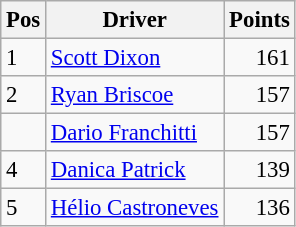<table class="wikitable" style="font-size: 95%;">
<tr>
<th>Pos</th>
<th>Driver</th>
<th>Points</th>
</tr>
<tr>
<td>1</td>
<td> <a href='#'>Scott Dixon</a></td>
<td align="right">161</td>
</tr>
<tr>
<td>2</td>
<td> <a href='#'>Ryan Briscoe</a></td>
<td align="right">157</td>
</tr>
<tr>
<td></td>
<td> <a href='#'>Dario Franchitti</a></td>
<td align="right">157</td>
</tr>
<tr>
<td>4</td>
<td> <a href='#'>Danica Patrick</a></td>
<td align="right">139</td>
</tr>
<tr>
<td>5</td>
<td> <a href='#'>Hélio Castroneves</a></td>
<td align="right">136</td>
</tr>
</table>
